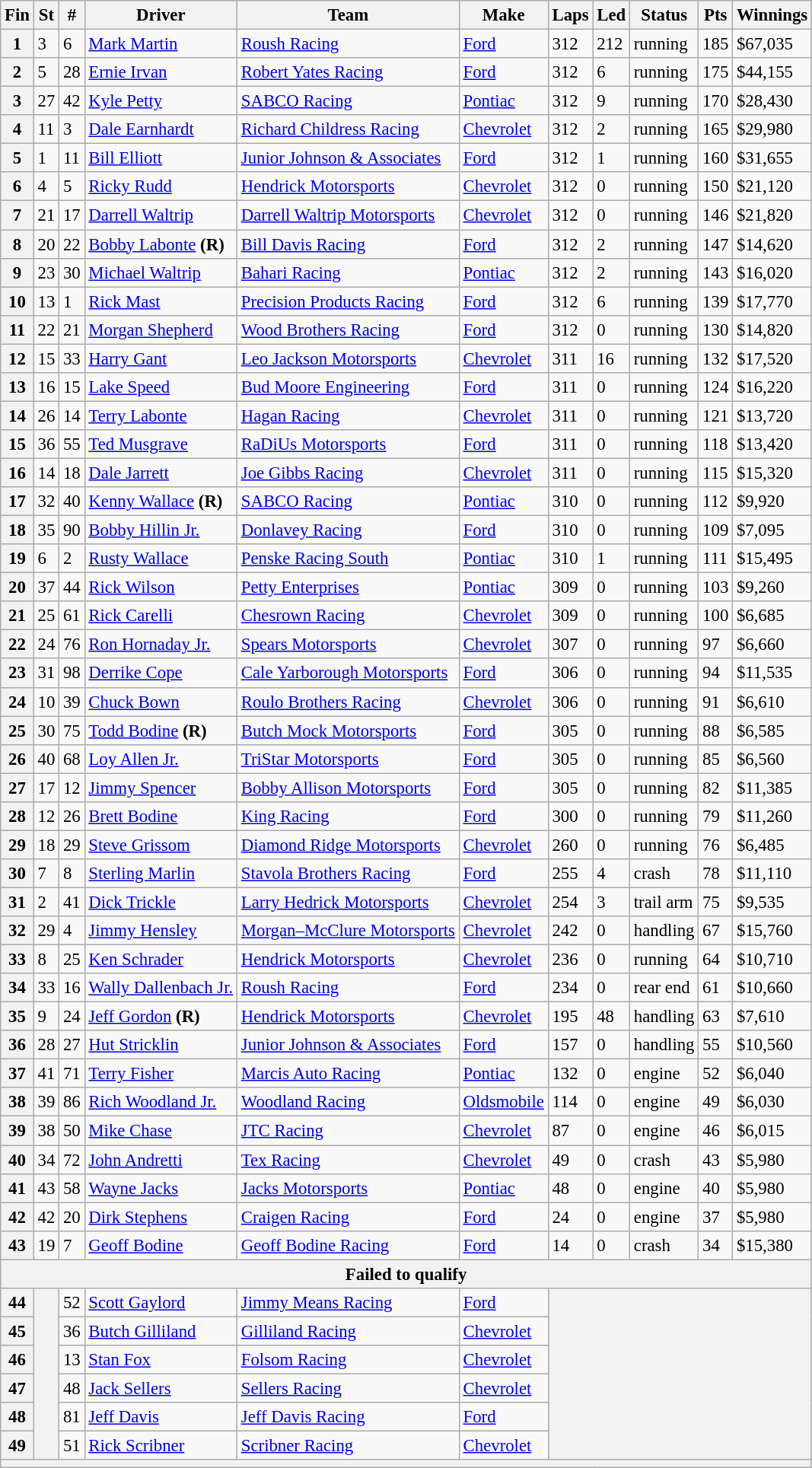<table class="wikitable" style="font-size:95%">
<tr>
<th>Fin</th>
<th>St</th>
<th>#</th>
<th>Driver</th>
<th>Team</th>
<th>Make</th>
<th>Laps</th>
<th>Led</th>
<th>Status</th>
<th>Pts</th>
<th>Winnings</th>
</tr>
<tr>
<th>1</th>
<td>3</td>
<td>6</td>
<td><a href='#'>Mark Martin</a></td>
<td><a href='#'>Roush Racing</a></td>
<td><a href='#'>Ford</a></td>
<td>312</td>
<td>212</td>
<td>running</td>
<td>185</td>
<td>$67,035</td>
</tr>
<tr>
<th>2</th>
<td>5</td>
<td>28</td>
<td><a href='#'>Ernie Irvan</a></td>
<td><a href='#'>Robert Yates Racing</a></td>
<td><a href='#'>Ford</a></td>
<td>312</td>
<td>6</td>
<td>running</td>
<td>175</td>
<td>$44,155</td>
</tr>
<tr>
<th>3</th>
<td>27</td>
<td>42</td>
<td><a href='#'>Kyle Petty</a></td>
<td><a href='#'>SABCO Racing</a></td>
<td><a href='#'>Pontiac</a></td>
<td>312</td>
<td>9</td>
<td>running</td>
<td>170</td>
<td>$28,430</td>
</tr>
<tr>
<th>4</th>
<td>11</td>
<td>3</td>
<td><a href='#'>Dale Earnhardt</a></td>
<td><a href='#'>Richard Childress Racing</a></td>
<td><a href='#'>Chevrolet</a></td>
<td>312</td>
<td>2</td>
<td>running</td>
<td>165</td>
<td>$29,980</td>
</tr>
<tr>
<th>5</th>
<td>1</td>
<td>11</td>
<td><a href='#'>Bill Elliott</a></td>
<td><a href='#'>Junior Johnson & Associates</a></td>
<td><a href='#'>Ford</a></td>
<td>312</td>
<td>1</td>
<td>running</td>
<td>160</td>
<td>$31,655</td>
</tr>
<tr>
<th>6</th>
<td>4</td>
<td>5</td>
<td><a href='#'>Ricky Rudd</a></td>
<td><a href='#'>Hendrick Motorsports</a></td>
<td><a href='#'>Chevrolet</a></td>
<td>312</td>
<td>0</td>
<td>running</td>
<td>150</td>
<td>$21,120</td>
</tr>
<tr>
<th>7</th>
<td>21</td>
<td>17</td>
<td><a href='#'>Darrell Waltrip</a></td>
<td><a href='#'>Darrell Waltrip Motorsports</a></td>
<td><a href='#'>Chevrolet</a></td>
<td>312</td>
<td>0</td>
<td>running</td>
<td>146</td>
<td>$21,820</td>
</tr>
<tr>
<th>8</th>
<td>20</td>
<td>22</td>
<td><a href='#'>Bobby Labonte</a> <strong>(R)</strong></td>
<td><a href='#'>Bill Davis Racing</a></td>
<td><a href='#'>Ford</a></td>
<td>312</td>
<td>2</td>
<td>running</td>
<td>147</td>
<td>$14,620</td>
</tr>
<tr>
<th>9</th>
<td>23</td>
<td>30</td>
<td><a href='#'>Michael Waltrip</a></td>
<td><a href='#'>Bahari Racing</a></td>
<td><a href='#'>Pontiac</a></td>
<td>312</td>
<td>2</td>
<td>running</td>
<td>143</td>
<td>$16,020</td>
</tr>
<tr>
<th>10</th>
<td>13</td>
<td>1</td>
<td><a href='#'>Rick Mast</a></td>
<td><a href='#'>Precision Products Racing</a></td>
<td><a href='#'>Ford</a></td>
<td>312</td>
<td>6</td>
<td>running</td>
<td>139</td>
<td>$17,770</td>
</tr>
<tr>
<th>11</th>
<td>22</td>
<td>21</td>
<td><a href='#'>Morgan Shepherd</a></td>
<td><a href='#'>Wood Brothers Racing</a></td>
<td><a href='#'>Ford</a></td>
<td>312</td>
<td>0</td>
<td>running</td>
<td>130</td>
<td>$14,820</td>
</tr>
<tr>
<th>12</th>
<td>15</td>
<td>33</td>
<td><a href='#'>Harry Gant</a></td>
<td><a href='#'>Leo Jackson Motorsports</a></td>
<td><a href='#'>Chevrolet</a></td>
<td>311</td>
<td>16</td>
<td>running</td>
<td>132</td>
<td>$17,520</td>
</tr>
<tr>
<th>13</th>
<td>16</td>
<td>15</td>
<td><a href='#'>Lake Speed</a></td>
<td><a href='#'>Bud Moore Engineering</a></td>
<td><a href='#'>Ford</a></td>
<td>311</td>
<td>0</td>
<td>running</td>
<td>124</td>
<td>$16,220</td>
</tr>
<tr>
<th>14</th>
<td>26</td>
<td>14</td>
<td><a href='#'>Terry Labonte</a></td>
<td><a href='#'>Hagan Racing</a></td>
<td><a href='#'>Chevrolet</a></td>
<td>311</td>
<td>0</td>
<td>running</td>
<td>121</td>
<td>$13,720</td>
</tr>
<tr>
<th>15</th>
<td>36</td>
<td>55</td>
<td><a href='#'>Ted Musgrave</a></td>
<td><a href='#'>RaDiUs Motorsports</a></td>
<td><a href='#'>Ford</a></td>
<td>311</td>
<td>0</td>
<td>running</td>
<td>118</td>
<td>$13,420</td>
</tr>
<tr>
<th>16</th>
<td>14</td>
<td>18</td>
<td><a href='#'>Dale Jarrett</a></td>
<td><a href='#'>Joe Gibbs Racing</a></td>
<td><a href='#'>Chevrolet</a></td>
<td>311</td>
<td>0</td>
<td>running</td>
<td>115</td>
<td>$15,320</td>
</tr>
<tr>
<th>17</th>
<td>32</td>
<td>40</td>
<td><a href='#'>Kenny Wallace</a> <strong>(R)</strong></td>
<td><a href='#'>SABCO Racing</a></td>
<td><a href='#'>Pontiac</a></td>
<td>310</td>
<td>0</td>
<td>running</td>
<td>112</td>
<td>$9,920</td>
</tr>
<tr>
<th>18</th>
<td>35</td>
<td>90</td>
<td><a href='#'>Bobby Hillin Jr.</a></td>
<td><a href='#'>Donlavey Racing</a></td>
<td><a href='#'>Ford</a></td>
<td>310</td>
<td>0</td>
<td>running</td>
<td>109</td>
<td>$7,095</td>
</tr>
<tr>
<th>19</th>
<td>6</td>
<td>2</td>
<td><a href='#'>Rusty Wallace</a></td>
<td><a href='#'>Penske Racing South</a></td>
<td><a href='#'>Pontiac</a></td>
<td>310</td>
<td>1</td>
<td>running</td>
<td>111</td>
<td>$15,495</td>
</tr>
<tr>
<th>20</th>
<td>37</td>
<td>44</td>
<td><a href='#'>Rick Wilson</a></td>
<td><a href='#'>Petty Enterprises</a></td>
<td><a href='#'>Pontiac</a></td>
<td>309</td>
<td>0</td>
<td>running</td>
<td>103</td>
<td>$9,260</td>
</tr>
<tr>
<th>21</th>
<td>25</td>
<td>61</td>
<td><a href='#'>Rick Carelli</a></td>
<td><a href='#'>Chesrown Racing</a></td>
<td><a href='#'>Chevrolet</a></td>
<td>309</td>
<td>0</td>
<td>running</td>
<td>100</td>
<td>$6,685</td>
</tr>
<tr>
<th>22</th>
<td>24</td>
<td>76</td>
<td><a href='#'>Ron Hornaday Jr.</a></td>
<td><a href='#'>Spears Motorsports</a></td>
<td><a href='#'>Chevrolet</a></td>
<td>307</td>
<td>0</td>
<td>running</td>
<td>97</td>
<td>$6,660</td>
</tr>
<tr>
<th>23</th>
<td>31</td>
<td>98</td>
<td><a href='#'>Derrike Cope</a></td>
<td><a href='#'>Cale Yarborough Motorsports</a></td>
<td><a href='#'>Ford</a></td>
<td>306</td>
<td>0</td>
<td>running</td>
<td>94</td>
<td>$11,535</td>
</tr>
<tr>
<th>24</th>
<td>10</td>
<td>39</td>
<td><a href='#'>Chuck Bown</a></td>
<td><a href='#'>Roulo Brothers Racing</a></td>
<td><a href='#'>Chevrolet</a></td>
<td>306</td>
<td>0</td>
<td>running</td>
<td>91</td>
<td>$6,610</td>
</tr>
<tr>
<th>25</th>
<td>30</td>
<td>75</td>
<td><a href='#'>Todd Bodine</a> <strong>(R)</strong></td>
<td><a href='#'>Butch Mock Motorsports</a></td>
<td><a href='#'>Ford</a></td>
<td>305</td>
<td>0</td>
<td>running</td>
<td>88</td>
<td>$6,585</td>
</tr>
<tr>
<th>26</th>
<td>40</td>
<td>68</td>
<td><a href='#'>Loy Allen Jr.</a></td>
<td><a href='#'>TriStar Motorsports</a></td>
<td><a href='#'>Ford</a></td>
<td>305</td>
<td>0</td>
<td>running</td>
<td>85</td>
<td>$6,560</td>
</tr>
<tr>
<th>27</th>
<td>17</td>
<td>12</td>
<td><a href='#'>Jimmy Spencer</a></td>
<td><a href='#'>Bobby Allison Motorsports</a></td>
<td><a href='#'>Ford</a></td>
<td>305</td>
<td>0</td>
<td>running</td>
<td>82</td>
<td>$11,385</td>
</tr>
<tr>
<th>28</th>
<td>12</td>
<td>26</td>
<td><a href='#'>Brett Bodine</a></td>
<td><a href='#'>King Racing</a></td>
<td><a href='#'>Ford</a></td>
<td>300</td>
<td>0</td>
<td>running</td>
<td>79</td>
<td>$11,260</td>
</tr>
<tr>
<th>29</th>
<td>18</td>
<td>29</td>
<td><a href='#'>Steve Grissom</a></td>
<td><a href='#'>Diamond Ridge Motorsports</a></td>
<td><a href='#'>Chevrolet</a></td>
<td>260</td>
<td>0</td>
<td>running</td>
<td>76</td>
<td>$6,485</td>
</tr>
<tr>
<th>30</th>
<td>7</td>
<td>8</td>
<td><a href='#'>Sterling Marlin</a></td>
<td><a href='#'>Stavola Brothers Racing</a></td>
<td><a href='#'>Ford</a></td>
<td>255</td>
<td>4</td>
<td>crash</td>
<td>78</td>
<td>$11,110</td>
</tr>
<tr>
<th>31</th>
<td>2</td>
<td>41</td>
<td><a href='#'>Dick Trickle</a></td>
<td><a href='#'>Larry Hedrick Motorsports</a></td>
<td><a href='#'>Chevrolet</a></td>
<td>254</td>
<td>3</td>
<td>trail arm</td>
<td>75</td>
<td>$9,535</td>
</tr>
<tr>
<th>32</th>
<td>29</td>
<td>4</td>
<td><a href='#'>Jimmy Hensley</a></td>
<td><a href='#'>Morgan–McClure Motorsports</a></td>
<td><a href='#'>Chevrolet</a></td>
<td>242</td>
<td>0</td>
<td>handling</td>
<td>67</td>
<td>$15,760</td>
</tr>
<tr>
<th>33</th>
<td>8</td>
<td>25</td>
<td><a href='#'>Ken Schrader</a></td>
<td><a href='#'>Hendrick Motorsports</a></td>
<td><a href='#'>Chevrolet</a></td>
<td>236</td>
<td>0</td>
<td>running</td>
<td>64</td>
<td>$10,710</td>
</tr>
<tr>
<th>34</th>
<td>33</td>
<td>16</td>
<td><a href='#'>Wally Dallenbach Jr.</a></td>
<td><a href='#'>Roush Racing</a></td>
<td><a href='#'>Ford</a></td>
<td>234</td>
<td>0</td>
<td>rear end</td>
<td>61</td>
<td>$10,660</td>
</tr>
<tr>
<th>35</th>
<td>9</td>
<td>24</td>
<td><a href='#'>Jeff Gordon</a> <strong>(R)</strong></td>
<td><a href='#'>Hendrick Motorsports</a></td>
<td><a href='#'>Chevrolet</a></td>
<td>195</td>
<td>48</td>
<td>handling</td>
<td>63</td>
<td>$7,610</td>
</tr>
<tr>
<th>36</th>
<td>28</td>
<td>27</td>
<td><a href='#'>Hut Stricklin</a></td>
<td><a href='#'>Junior Johnson & Associates</a></td>
<td><a href='#'>Ford</a></td>
<td>157</td>
<td>0</td>
<td>handling</td>
<td>55</td>
<td>$10,560</td>
</tr>
<tr>
<th>37</th>
<td>41</td>
<td>71</td>
<td><a href='#'>Terry Fisher</a></td>
<td><a href='#'>Marcis Auto Racing</a></td>
<td><a href='#'>Pontiac</a></td>
<td>132</td>
<td>0</td>
<td>engine</td>
<td>52</td>
<td>$6,040</td>
</tr>
<tr>
<th>38</th>
<td>39</td>
<td>86</td>
<td><a href='#'>Rich Woodland Jr.</a></td>
<td><a href='#'>Woodland Racing</a></td>
<td><a href='#'>Oldsmobile</a></td>
<td>114</td>
<td>0</td>
<td>engine</td>
<td>49</td>
<td>$6,030</td>
</tr>
<tr>
<th>39</th>
<td>38</td>
<td>50</td>
<td><a href='#'>Mike Chase</a></td>
<td><a href='#'>JTC Racing</a></td>
<td><a href='#'>Chevrolet</a></td>
<td>87</td>
<td>0</td>
<td>engine</td>
<td>46</td>
<td>$6,015</td>
</tr>
<tr>
<th>40</th>
<td>34</td>
<td>72</td>
<td><a href='#'>John Andretti</a></td>
<td><a href='#'>Tex Racing</a></td>
<td><a href='#'>Chevrolet</a></td>
<td>49</td>
<td>0</td>
<td>crash</td>
<td>43</td>
<td>$5,980</td>
</tr>
<tr>
<th>41</th>
<td>43</td>
<td>58</td>
<td><a href='#'>Wayne Jacks</a></td>
<td><a href='#'>Jacks Motorsports</a></td>
<td><a href='#'>Pontiac</a></td>
<td>48</td>
<td>0</td>
<td>engine</td>
<td>40</td>
<td>$5,980</td>
</tr>
<tr>
<th>42</th>
<td>42</td>
<td>20</td>
<td><a href='#'>Dirk Stephens</a></td>
<td><a href='#'>Craigen Racing</a></td>
<td><a href='#'>Ford</a></td>
<td>24</td>
<td>0</td>
<td>engine</td>
<td>37</td>
<td>$5,980</td>
</tr>
<tr>
<th>43</th>
<td>19</td>
<td>7</td>
<td><a href='#'>Geoff Bodine</a></td>
<td><a href='#'>Geoff Bodine Racing</a></td>
<td><a href='#'>Ford</a></td>
<td>14</td>
<td>0</td>
<td>crash</td>
<td>34</td>
<td>$15,380</td>
</tr>
<tr>
<th colspan="11">Failed to qualify</th>
</tr>
<tr>
<th>44</th>
<th rowspan="6"></th>
<td>52</td>
<td><a href='#'>Scott Gaylord</a></td>
<td><a href='#'>Jimmy Means Racing</a></td>
<td><a href='#'>Ford</a></td>
<th colspan="5" rowspan="6"></th>
</tr>
<tr>
<th>45</th>
<td>36</td>
<td><a href='#'>Butch Gilliland</a></td>
<td><a href='#'>Gilliland Racing</a></td>
<td><a href='#'>Chevrolet</a></td>
</tr>
<tr>
<th>46</th>
<td>13</td>
<td><a href='#'>Stan Fox</a></td>
<td><a href='#'>Folsom Racing</a></td>
<td><a href='#'>Chevrolet</a></td>
</tr>
<tr>
<th>47</th>
<td>48</td>
<td><a href='#'>Jack Sellers</a></td>
<td><a href='#'>Sellers Racing</a></td>
<td><a href='#'>Chevrolet</a></td>
</tr>
<tr>
<th>48</th>
<td>81</td>
<td><a href='#'>Jeff Davis</a></td>
<td><a href='#'>Jeff Davis Racing</a></td>
<td><a href='#'>Ford</a></td>
</tr>
<tr>
<th>49</th>
<td>51</td>
<td><a href='#'>Rick Scribner</a></td>
<td><a href='#'>Scribner Racing</a></td>
<td><a href='#'>Chevrolet</a></td>
</tr>
<tr>
<th colspan="11"></th>
</tr>
</table>
